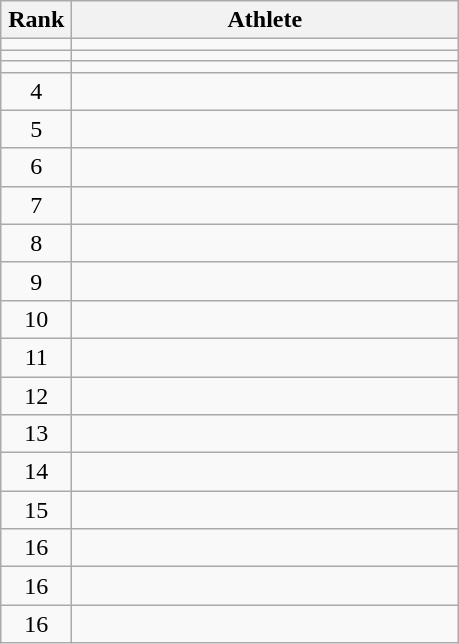<table class="wikitable" style="text-align: center;">
<tr>
<th width=40>Rank</th>
<th width=250>Athlete</th>
</tr>
<tr>
<td></td>
<td align="left"></td>
</tr>
<tr>
<td></td>
<td align="left"></td>
</tr>
<tr>
<td></td>
<td align="left"></td>
</tr>
<tr>
<td>4</td>
<td align="left"></td>
</tr>
<tr>
<td>5</td>
<td align="left"></td>
</tr>
<tr>
<td>6</td>
<td align="left"></td>
</tr>
<tr>
<td>7</td>
<td align="left"></td>
</tr>
<tr>
<td>8</td>
<td align="left"></td>
</tr>
<tr>
<td>9</td>
<td align="left"></td>
</tr>
<tr>
<td>10</td>
<td align="left"></td>
</tr>
<tr>
<td>11</td>
<td align="left"></td>
</tr>
<tr>
<td>12</td>
<td align="left"></td>
</tr>
<tr>
<td>13</td>
<td align="left"></td>
</tr>
<tr>
<td>14</td>
<td align="left"></td>
</tr>
<tr>
<td>15</td>
<td align="left"></td>
</tr>
<tr>
<td>16</td>
<td align="left"></td>
</tr>
<tr>
<td>16</td>
<td align="left"></td>
</tr>
<tr>
<td>16</td>
<td align="left"></td>
</tr>
</table>
